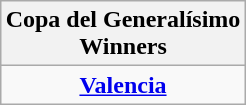<table class="wikitable" style="text-align: center; margin: 0 auto;">
<tr>
<th>Copa del Generalísimo<br>Winners</th>
</tr>
<tr>
<td><strong><a href='#'>Valencia</a></strong></td>
</tr>
</table>
